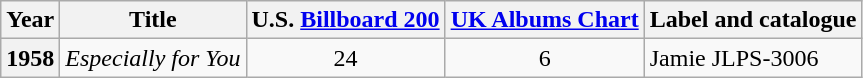<table class="wikitable sortable">
<tr>
<th>Year</th>
<th>Title</th>
<th>U.S. <a href='#'>Billboard 200</a></th>
<th><a href='#'>UK Albums Chart</a></th>
<th>Label and catalogue</th>
</tr>
<tr>
<th>1958</th>
<td><em>Especially for You</em></td>
<td align=center>24</td>
<td align=center>6</td>
<td>Jamie JLPS-3006</td>
</tr>
</table>
